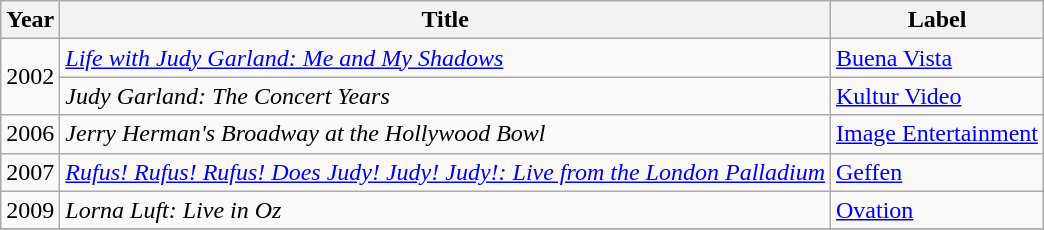<table class="wikitable">
<tr>
<th>Year</th>
<th>Title</th>
<th>Label</th>
</tr>
<tr>
<td rowspan="2">2002</td>
<td><em><a href='#'>Life with Judy Garland: Me and My Shadows</a></em></td>
<td><a href='#'>Buena Vista</a></td>
</tr>
<tr>
<td><em>Judy Garland: The Concert Years</em></td>
<td><a href='#'>Kultur Video</a></td>
</tr>
<tr>
<td>2006</td>
<td><em>Jerry Herman's Broadway at the Hollywood Bowl</em></td>
<td><a href='#'>Image Entertainment</a></td>
</tr>
<tr>
<td>2007</td>
<td><em><a href='#'>Rufus! Rufus! Rufus! Does Judy! Judy! Judy!: Live from the London Palladium</a></em></td>
<td><a href='#'>Geffen</a></td>
</tr>
<tr>
<td>2009</td>
<td><em>Lorna Luft: Live in Oz</em></td>
<td><a href='#'>Ovation</a></td>
</tr>
<tr>
</tr>
</table>
